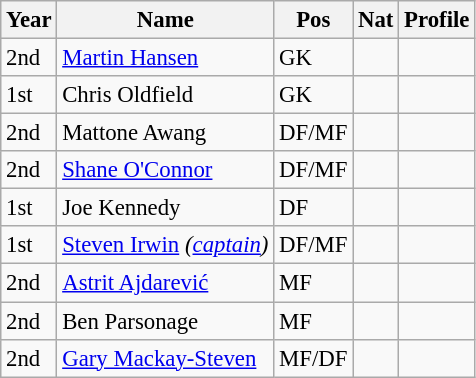<table class="wikitable" style="text-align:left; font-size:95%;">
<tr>
<th>Year</th>
<th>Name</th>
<th>Pos</th>
<th>Nat</th>
<th>Profile</th>
</tr>
<tr>
<td>2nd</td>
<td><a href='#'>Martin Hansen</a></td>
<td>GK</td>
<td></td>
<td></td>
</tr>
<tr>
<td>1st</td>
<td>Chris Oldfield</td>
<td>GK</td>
<td></td>
<td></td>
</tr>
<tr>
<td>2nd</td>
<td>Mattone Awang</td>
<td>DF/MF</td>
<td></td>
<td></td>
</tr>
<tr>
<td>2nd</td>
<td><a href='#'>Shane O'Connor</a></td>
<td>DF/MF</td>
<td></td>
<td></td>
</tr>
<tr>
<td>1st</td>
<td>Joe Kennedy</td>
<td>DF</td>
<td></td>
<td></td>
</tr>
<tr>
<td>1st</td>
<td><a href='#'>Steven Irwin</a> <em>(<a href='#'>captain</a>)</em></td>
<td>DF/MF</td>
<td></td>
<td></td>
</tr>
<tr>
<td>2nd</td>
<td><a href='#'>Astrit Ajdarević</a></td>
<td>MF</td>
<td></td>
<td></td>
</tr>
<tr>
<td>2nd</td>
<td>Ben Parsonage</td>
<td>MF</td>
<td></td>
<td></td>
</tr>
<tr>
<td>2nd</td>
<td><a href='#'>Gary Mackay-Steven</a></td>
<td>MF/DF</td>
<td></td>
<td></td>
</tr>
</table>
